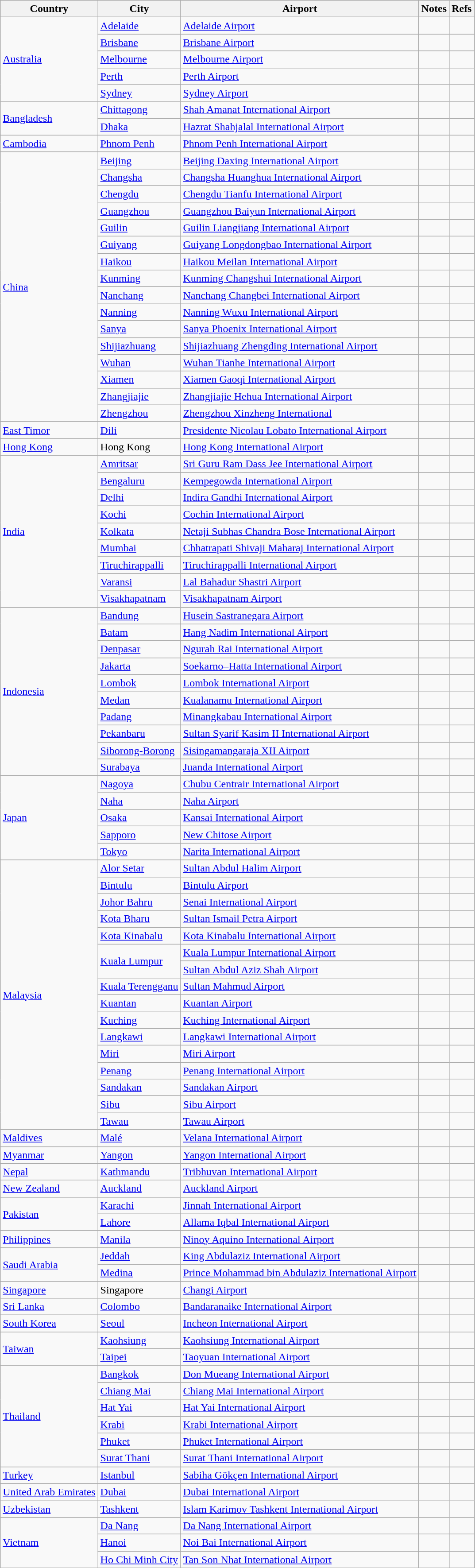<table class="sortable wikitable">
<tr>
<th>Country</th>
<th>City</th>
<th>Airport</th>
<th>Notes</th>
<th>Refs</th>
</tr>
<tr>
<td rowspan="5"><a href='#'>Australia</a></td>
<td><a href='#'>Adelaide</a></td>
<td><a href='#'>Adelaide Airport</a></td>
<td></td>
<td align=center></td>
</tr>
<tr>
<td><a href='#'>Brisbane</a></td>
<td><a href='#'>Brisbane Airport</a></td>
<td align=center></td>
<td align=center></td>
</tr>
<tr>
<td><a href='#'>Melbourne</a></td>
<td><a href='#'>Melbourne Airport</a></td>
<td align=center></td>
<td align=center></td>
</tr>
<tr>
<td><a href='#'>Perth</a></td>
<td><a href='#'>Perth Airport</a></td>
<td align=center></td>
<td align=center></td>
</tr>
<tr>
<td><a href='#'>Sydney</a></td>
<td><a href='#'>Sydney Airport</a></td>
<td align=center></td>
<td align=center></td>
</tr>
<tr>
<td rowspan="2"><a href='#'>Bangladesh</a></td>
<td><a href='#'>Chittagong</a></td>
<td><a href='#'>Shah Amanat International Airport</a></td>
<td></td>
<td align=center></td>
</tr>
<tr>
<td><a href='#'>Dhaka</a></td>
<td><a href='#'>Hazrat Shahjalal International Airport</a></td>
<td align=center></td>
<td align=center></td>
</tr>
<tr>
<td><a href='#'>Cambodia</a></td>
<td><a href='#'>Phnom Penh</a></td>
<td><a href='#'>Phnom Penh International Airport</a></td>
<td></td>
<td align=center></td>
</tr>
<tr>
<td rowspan="16"><a href='#'>China</a></td>
<td><a href='#'>Beijing</a></td>
<td><a href='#'>Beijing Daxing International Airport</a></td>
<td></td>
<td align=center></td>
</tr>
<tr>
<td><a href='#'>Changsha</a></td>
<td><a href='#'>Changsha Huanghua International Airport</a></td>
<td align=center></td>
<td align=center></td>
</tr>
<tr>
<td><a href='#'>Chengdu</a></td>
<td><a href='#'>Chengdu Tianfu International Airport</a></td>
<td align=center></td>
<td align=center></td>
</tr>
<tr>
<td><a href='#'>Guangzhou</a></td>
<td><a href='#'>Guangzhou Baiyun International Airport</a></td>
<td align=center></td>
<td align=center></td>
</tr>
<tr>
<td><a href='#'>Guilin</a></td>
<td><a href='#'>Guilin Liangjiang International Airport</a></td>
<td align=center></td>
<td align=center></td>
</tr>
<tr>
<td><a href='#'>Guiyang</a></td>
<td><a href='#'>Guiyang Longdongbao International Airport</a></td>
<td align=center></td>
<td align=center></td>
</tr>
<tr>
<td><a href='#'>Haikou</a></td>
<td><a href='#'>Haikou Meilan International Airport</a></td>
<td align=center></td>
<td align=center></td>
</tr>
<tr>
<td><a href='#'>Kunming</a></td>
<td><a href='#'>Kunming Changshui International Airport</a></td>
<td align=center></td>
<td align=center></td>
</tr>
<tr>
<td><a href='#'>Nanchang</a></td>
<td><a href='#'>Nanchang Changbei International Airport</a></td>
<td></td>
<td align=center></td>
</tr>
<tr>
<td><a href='#'>Nanning</a></td>
<td><a href='#'>Nanning Wuxu International Airport</a></td>
<td></td>
<td align=center></td>
</tr>
<tr>
<td><a href='#'>Sanya</a></td>
<td><a href='#'>Sanya Phoenix International Airport</a></td>
<td></td>
<td align=center></td>
</tr>
<tr>
<td><a href='#'>Shijiazhuang</a></td>
<td><a href='#'>Shijiazhuang Zhengding International Airport</a></td>
<td align=center></td>
<td align=center></td>
</tr>
<tr>
<td><a href='#'>Wuhan</a></td>
<td><a href='#'>Wuhan Tianhe International Airport</a></td>
<td></td>
<td align=center></td>
</tr>
<tr>
<td><a href='#'>Xiamen</a></td>
<td><a href='#'>Xiamen Gaoqi International Airport</a></td>
<td align=center></td>
<td align=center></td>
</tr>
<tr>
<td><a href='#'>Zhangjiajie</a></td>
<td><a href='#'>Zhangjiajie Hehua International Airport</a></td>
<td align=center></td>
<td align=center></td>
</tr>
<tr>
<td><a href='#'>Zhengzhou</a></td>
<td><a href='#'>Zhengzhou Xinzheng International</a></td>
<td align=center></td>
<td align=center></td>
</tr>
<tr>
<td><a href='#'>East Timor</a></td>
<td><a href='#'>Dili</a></td>
<td><a href='#'>Presidente Nicolau Lobato International Airport</a></td>
<td></td>
<td align=center></td>
</tr>
<tr>
<td><a href='#'>Hong Kong</a></td>
<td>Hong Kong</td>
<td><a href='#'>Hong Kong International Airport</a></td>
<td align=center></td>
<td align=center></td>
</tr>
<tr>
<td rowspan="9"><a href='#'>India</a></td>
<td><a href='#'>Amritsar</a></td>
<td><a href='#'>Sri Guru Ram Dass Jee International Airport</a></td>
<td align=center></td>
<td align=center></td>
</tr>
<tr>
<td><a href='#'>Bengaluru</a></td>
<td><a href='#'>Kempegowda International Airport</a></td>
<td align=center></td>
<td align=center></td>
</tr>
<tr>
<td><a href='#'>Delhi</a></td>
<td><a href='#'>Indira Gandhi International Airport</a></td>
<td align=center></td>
<td align=center></td>
</tr>
<tr>
<td><a href='#'>Kochi</a></td>
<td><a href='#'>Cochin International Airport</a></td>
<td align=center></td>
<td align=center></td>
</tr>
<tr>
<td><a href='#'>Kolkata</a></td>
<td><a href='#'>Netaji Subhas Chandra Bose International Airport</a></td>
<td></td>
<td align=center></td>
</tr>
<tr>
<td><a href='#'>Mumbai</a></td>
<td><a href='#'>Chhatrapati Shivaji Maharaj International Airport</a></td>
<td align=center></td>
<td align=center></td>
</tr>
<tr>
<td><a href='#'>Tiruchirappalli</a></td>
<td><a href='#'>Tiruchirappalli International Airport</a></td>
<td align=center></td>
<td align=center></td>
</tr>
<tr>
<td><a href='#'>Varansi</a></td>
<td><a href='#'>Lal Bahadur Shastri Airport</a></td>
<td></td>
<td align=center></td>
</tr>
<tr>
<td><a href='#'>Visakhapatnam</a></td>
<td><a href='#'>Visakhapatnam Airport</a></td>
<td></td>
<td align=center></td>
</tr>
<tr>
<td rowspan="10"><a href='#'>Indonesia</a></td>
<td><a href='#'>Bandung</a></td>
<td><a href='#'>Husein Sastranegara Airport</a></td>
<td></td>
<td align=center></td>
</tr>
<tr>
<td><a href='#'>Batam</a></td>
<td><a href='#'>Hang Nadim International Airport</a></td>
<td align=center></td>
<td align=center></td>
</tr>
<tr>
<td><a href='#'>Denpasar</a></td>
<td><a href='#'>Ngurah Rai International Airport</a></td>
<td align=center></td>
<td align=center></td>
</tr>
<tr>
<td><a href='#'>Jakarta</a></td>
<td><a href='#'>Soekarno–Hatta International Airport</a></td>
<td align=center></td>
<td align=center></td>
</tr>
<tr>
<td><a href='#'>Lombok</a></td>
<td><a href='#'>Lombok International Airport</a></td>
<td align=center></td>
<td align=center></td>
</tr>
<tr>
<td><a href='#'>Medan</a></td>
<td><a href='#'>Kualanamu International Airport</a></td>
<td align=center></td>
<td align=center></td>
</tr>
<tr>
<td><a href='#'>Padang</a></td>
<td><a href='#'>Minangkabau International Airport</a></td>
<td></td>
<td align=center></td>
</tr>
<tr>
<td><a href='#'>Pekanbaru</a></td>
<td><a href='#'>Sultan Syarif Kasim II International Airport</a></td>
<td></td>
<td align=center></td>
</tr>
<tr>
<td><a href='#'>Siborong-Borong</a></td>
<td><a href='#'>Sisingamangaraja XII Airport</a></td>
<td></td>
<td align=center></td>
</tr>
<tr>
<td><a href='#'>Surabaya</a></td>
<td><a href='#'>Juanda International Airport</a></td>
<td align=center></td>
<td align=cente></td>
</tr>
<tr>
<td rowspan="5"><a href='#'>Japan</a></td>
<td><a href='#'>Nagoya</a></td>
<td><a href='#'>Chubu Centrair International Airport</a></td>
<td></td>
<td align=center></td>
</tr>
<tr>
<td><a href='#'>Naha</a></td>
<td><a href='#'>Naha Airport</a></td>
<td align=center></td>
<td align=center></td>
</tr>
<tr>
<td><a href='#'>Osaka</a></td>
<td><a href='#'>Kansai International Airport</a></td>
<td></td>
<td align=center></td>
</tr>
<tr>
<td><a href='#'>Sapporo</a></td>
<td><a href='#'>New Chitose Airport</a></td>
<td></td>
<td align=center></td>
</tr>
<tr>
<td><a href='#'>Tokyo</a></td>
<td><a href='#'>Narita International Airport</a></td>
<td align=center></td>
<td align=center></td>
</tr>
<tr>
<td rowspan="16"><a href='#'>Malaysia</a></td>
<td><a href='#'>Alor Setar</a></td>
<td><a href='#'>Sultan Abdul Halim Airport</a></td>
<td></td>
<td align=center></td>
</tr>
<tr>
<td><a href='#'>Bintulu</a></td>
<td><a href='#'>Bintulu Airport</a></td>
<td></td>
<td align=center></td>
</tr>
<tr>
<td><a href='#'>Johor Bahru</a></td>
<td><a href='#'>Senai International Airport</a></td>
<td align=center></td>
<td align=center></td>
</tr>
<tr>
<td><a href='#'>Kota Bharu</a></td>
<td><a href='#'>Sultan Ismail Petra Airport</a></td>
<td align=center></td>
<td align=center></td>
</tr>
<tr>
<td><a href='#'>Kota Kinabalu</a></td>
<td><a href='#'>Kota Kinabalu International Airport</a></td>
<td align=center></td>
<td align=center></td>
</tr>
<tr>
<td rowspan="2"><a href='#'>Kuala Lumpur</a></td>
<td><a href='#'>Kuala Lumpur International Airport</a></td>
<td></td>
<td align=center></td>
</tr>
<tr>
<td><a href='#'>Sultan Abdul Aziz Shah Airport</a></td>
<td align=center></td>
<td align=center></td>
</tr>
<tr>
<td><a href='#'>Kuala Terengganu</a></td>
<td><a href='#'>Sultan Mahmud Airport</a></td>
<td></td>
<td align=center></td>
</tr>
<tr>
<td><a href='#'>Kuantan</a></td>
<td><a href='#'>Kuantan Airport</a></td>
<td></td>
<td align=center></td>
</tr>
<tr>
<td><a href='#'>Kuching</a></td>
<td><a href='#'>Kuching International Airport</a></td>
<td align=center></td>
<td align=center></td>
</tr>
<tr>
<td><a href='#'>Langkawi</a></td>
<td><a href='#'>Langkawi International Airport</a></td>
<td align=center></td>
<td align=center></td>
</tr>
<tr>
<td><a href='#'>Miri</a></td>
<td><a href='#'>Miri Airport</a></td>
<td align=center></td>
<td align=center></td>
</tr>
<tr>
<td><a href='#'>Penang</a></td>
<td><a href='#'>Penang International Airport</a></td>
<td align=center></td>
<td align=center></td>
</tr>
<tr>
<td><a href='#'>Sandakan</a></td>
<td><a href='#'>Sandakan Airport</a></td>
<td></td>
<td align=center></td>
</tr>
<tr>
<td><a href='#'>Sibu</a></td>
<td><a href='#'>Sibu Airport</a></td>
<td align=center></td>
<td align=center></td>
</tr>
<tr>
<td><a href='#'>Tawau</a></td>
<td><a href='#'>Tawau Airport</a></td>
<td align=center></td>
<td align=center></td>
</tr>
<tr>
<td><a href='#'>Maldives</a></td>
<td><a href='#'>Malé</a></td>
<td><a href='#'>Velana International Airport</a></td>
<td align=center></td>
<td align=center></td>
</tr>
<tr>
<td><a href='#'>Myanmar</a></td>
<td><a href='#'>Yangon</a></td>
<td><a href='#'>Yangon International Airport</a></td>
<td></td>
<td align=center></td>
</tr>
<tr>
<td><a href='#'>Nepal</a></td>
<td><a href='#'>Kathmandu</a></td>
<td><a href='#'>Tribhuvan International Airport</a></td>
<td align=center></td>
<td align=center></td>
</tr>
<tr>
<td><a href='#'>New Zealand</a></td>
<td><a href='#'>Auckland</a></td>
<td><a href='#'>Auckland Airport</a></td>
<td></td>
<td align=center></td>
</tr>
<tr>
<td rowspan="2"><a href='#'>Pakistan</a></td>
<td><a href='#'>Karachi</a></td>
<td><a href='#'>Jinnah International Airport</a></td>
<td align=center></td>
<td align=center></td>
</tr>
<tr>
<td><a href='#'>Lahore</a></td>
<td><a href='#'>Allama Iqbal International Airport</a></td>
<td align=center></td>
<td align=center></td>
</tr>
<tr>
<td><a href='#'>Philippines</a></td>
<td><a href='#'>Manila</a></td>
<td><a href='#'>Ninoy Aquino International Airport</a></td>
<td></td>
<td align=center></td>
</tr>
<tr>
<td rowspan="2"><a href='#'>Saudi Arabia</a></td>
<td><a href='#'>Jeddah</a></td>
<td><a href='#'>King Abdulaziz International Airport</a></td>
<td align=center></td>
<td align=center></td>
</tr>
<tr>
<td><a href='#'>Medina</a></td>
<td><a href='#'>Prince Mohammad bin Abdulaziz International Airport</a></td>
<td align=center></td>
<td align=center></td>
</tr>
<tr>
<td><a href='#'>Singapore</a></td>
<td>Singapore</td>
<td><a href='#'>Changi Airport</a></td>
<td align=center></td>
<td align=center></td>
</tr>
<tr>
<td><a href='#'>Sri Lanka</a></td>
<td><a href='#'>Colombo</a></td>
<td><a href='#'>Bandaranaike International Airport</a></td>
<td></td>
<td align=center></td>
</tr>
<tr>
<td><a href='#'>South Korea</a></td>
<td><a href='#'>Seoul</a></td>
<td><a href='#'>Incheon International Airport</a></td>
<td align=center></td>
<td align=center></td>
</tr>
<tr>
<td rowspan="2"><a href='#'>Taiwan</a></td>
<td><a href='#'>Kaohsiung</a></td>
<td><a href='#'>Kaohsiung International Airport</a></td>
<td></td>
<td align=center></td>
</tr>
<tr>
<td><a href='#'>Taipei</a></td>
<td><a href='#'>Taoyuan International Airport</a></td>
<td align=center></td>
<td align=center></td>
</tr>
<tr>
<td rowspan="6"><a href='#'>Thailand</a></td>
<td><a href='#'>Bangkok</a></td>
<td><a href='#'>Don Mueang International Airport</a></td>
<td align=center></td>
<td align=center></td>
</tr>
<tr>
<td><a href='#'>Chiang Mai</a></td>
<td><a href='#'>Chiang Mai International Airport</a></td>
<td></td>
<td align=center></td>
</tr>
<tr>
<td><a href='#'>Hat Yai</a></td>
<td><a href='#'>Hat Yai International Airport</a></td>
<td></td>
<td align=center></td>
</tr>
<tr>
<td><a href='#'>Krabi</a></td>
<td><a href='#'>Krabi International Airport</a></td>
<td></td>
<td align=center></td>
</tr>
<tr>
<td><a href='#'>Phuket</a></td>
<td><a href='#'>Phuket International Airport</a></td>
<td align=center></td>
<td align=center></td>
</tr>
<tr>
<td><a href='#'>Surat Thani</a></td>
<td><a href='#'>Surat Thani International Airport</a></td>
<td></td>
<td align=center></td>
</tr>
<tr>
<td><a href='#'>Turkey</a></td>
<td><a href='#'>Istanbul</a></td>
<td><a href='#'>Sabiha Gökçen International Airport</a></td>
<td></td>
<td align=center></td>
</tr>
<tr>
<td><a href='#'>United Arab Emirates</a></td>
<td><a href='#'>Dubai</a></td>
<td><a href='#'>Dubai International Airport</a></td>
<td align=center></td>
<td align=center></td>
</tr>
<tr>
<td><a href='#'>Uzbekistan</a></td>
<td><a href='#'>Tashkent</a></td>
<td><a href='#'>Islam Karimov Tashkent International Airport</a></td>
<td align=center></td>
<td align=center></td>
</tr>
<tr>
<td rowspan="3"><a href='#'>Vietnam</a></td>
<td><a href='#'>Da Nang</a></td>
<td><a href='#'>Da Nang International Airport</a></td>
<td align=center></td>
<td align=center></td>
</tr>
<tr>
<td><a href='#'>Hanoi</a></td>
<td><a href='#'>Noi Bai International Airport</a></td>
<td align=center></td>
<td align=center></td>
</tr>
<tr>
<td><a href='#'>Ho Chi Minh City</a></td>
<td><a href='#'>Tan Son Nhat International Airport</a></td>
<td></td>
<td align=center></td>
</tr>
<tr>
</tr>
</table>
